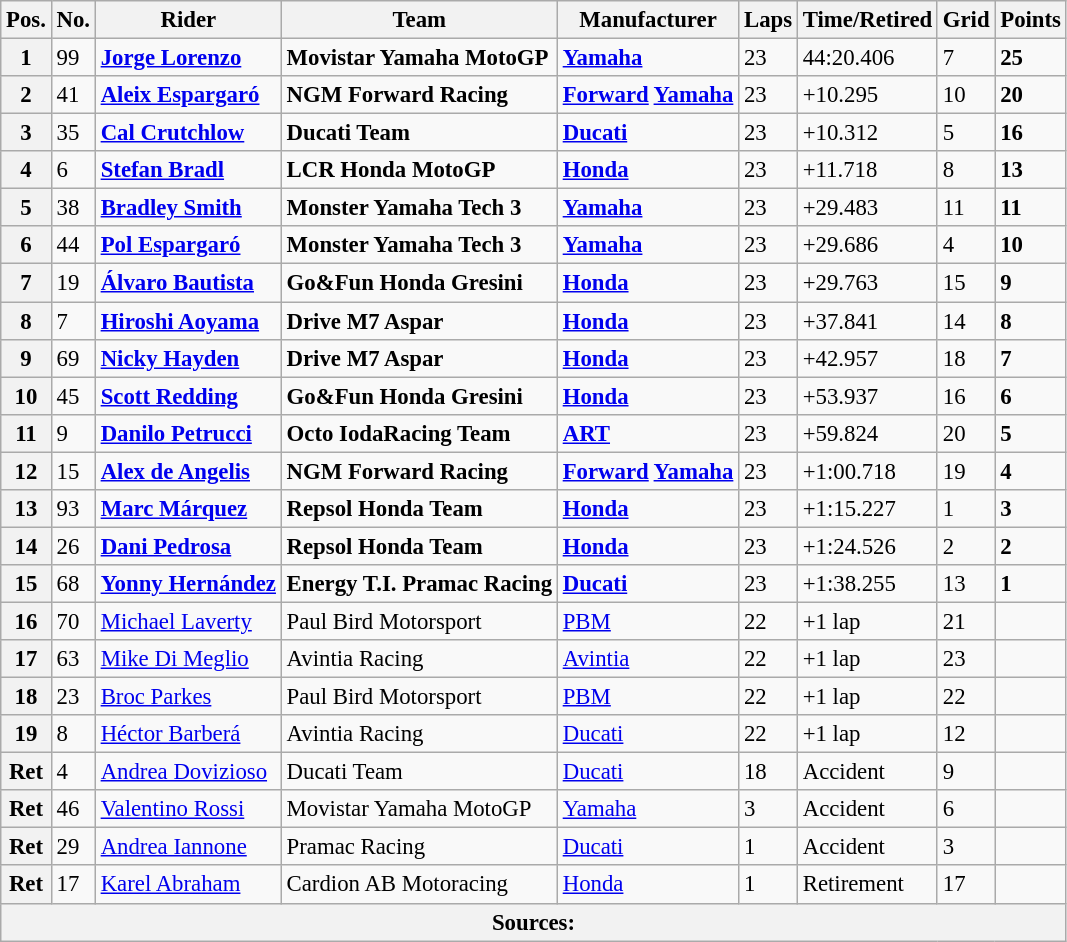<table class="wikitable" style="font-size: 95%;">
<tr>
<th>Pos.</th>
<th>No.</th>
<th>Rider</th>
<th>Team</th>
<th>Manufacturer</th>
<th>Laps</th>
<th>Time/Retired</th>
<th>Grid</th>
<th>Points</th>
</tr>
<tr>
<th>1</th>
<td>99</td>
<td> <strong><a href='#'>Jorge Lorenzo</a></strong></td>
<td><strong>Movistar Yamaha MotoGP</strong></td>
<td><strong><a href='#'>Yamaha</a></strong></td>
<td>23</td>
<td>44:20.406</td>
<td>7</td>
<td><strong>25</strong></td>
</tr>
<tr>
<th>2</th>
<td>41</td>
<td> <strong><a href='#'>Aleix Espargaró</a></strong></td>
<td><strong>NGM Forward Racing</strong></td>
<td><strong><a href='#'>Forward</a> <a href='#'>Yamaha</a></strong></td>
<td>23</td>
<td>+10.295</td>
<td>10</td>
<td><strong>20</strong></td>
</tr>
<tr>
<th>3</th>
<td>35</td>
<td> <strong><a href='#'>Cal Crutchlow</a></strong></td>
<td><strong>Ducati Team</strong></td>
<td><strong><a href='#'>Ducati</a></strong></td>
<td>23</td>
<td>+10.312</td>
<td>5</td>
<td><strong>16</strong></td>
</tr>
<tr>
<th>4</th>
<td>6</td>
<td> <strong><a href='#'>Stefan Bradl</a></strong></td>
<td><strong>LCR Honda MotoGP</strong></td>
<td><strong><a href='#'>Honda</a></strong></td>
<td>23</td>
<td>+11.718</td>
<td>8</td>
<td><strong>13</strong></td>
</tr>
<tr>
<th>5</th>
<td>38</td>
<td> <strong><a href='#'>Bradley Smith</a></strong></td>
<td><strong>Monster Yamaha Tech 3</strong></td>
<td><strong><a href='#'>Yamaha</a></strong></td>
<td>23</td>
<td>+29.483</td>
<td>11</td>
<td><strong>11</strong></td>
</tr>
<tr>
<th>6</th>
<td>44</td>
<td> <strong><a href='#'>Pol Espargaró</a></strong></td>
<td><strong>Monster Yamaha Tech 3</strong></td>
<td><strong><a href='#'>Yamaha</a></strong></td>
<td>23</td>
<td>+29.686</td>
<td>4</td>
<td><strong>10</strong></td>
</tr>
<tr>
<th>7</th>
<td>19</td>
<td> <strong><a href='#'>Álvaro Bautista</a></strong></td>
<td><strong>Go&Fun Honda Gresini</strong></td>
<td><strong><a href='#'>Honda</a></strong></td>
<td>23</td>
<td>+29.763</td>
<td>15</td>
<td><strong>9</strong></td>
</tr>
<tr>
<th>8</th>
<td>7</td>
<td> <strong><a href='#'>Hiroshi Aoyama</a></strong></td>
<td><strong>Drive M7 Aspar</strong></td>
<td><strong><a href='#'>Honda</a></strong></td>
<td>23</td>
<td>+37.841</td>
<td>14</td>
<td><strong>8</strong></td>
</tr>
<tr>
<th>9</th>
<td>69</td>
<td> <strong><a href='#'>Nicky Hayden</a></strong></td>
<td><strong>Drive M7 Aspar</strong></td>
<td><strong><a href='#'>Honda</a></strong></td>
<td>23</td>
<td>+42.957</td>
<td>18</td>
<td><strong>7</strong></td>
</tr>
<tr>
<th>10</th>
<td>45</td>
<td> <strong><a href='#'>Scott Redding</a></strong></td>
<td><strong>Go&Fun Honda Gresini</strong></td>
<td><strong><a href='#'>Honda</a></strong></td>
<td>23</td>
<td>+53.937</td>
<td>16</td>
<td><strong>6</strong></td>
</tr>
<tr>
<th>11</th>
<td>9</td>
<td> <strong><a href='#'>Danilo Petrucci</a></strong></td>
<td><strong>Octo IodaRacing Team</strong></td>
<td><strong><a href='#'>ART</a></strong></td>
<td>23</td>
<td>+59.824</td>
<td>20</td>
<td><strong>5</strong></td>
</tr>
<tr>
<th>12</th>
<td>15</td>
<td> <strong><a href='#'>Alex de Angelis</a></strong></td>
<td><strong>NGM Forward Racing</strong></td>
<td><strong><a href='#'>Forward</a> <a href='#'>Yamaha</a></strong></td>
<td>23</td>
<td>+1:00.718</td>
<td>19</td>
<td><strong>4</strong></td>
</tr>
<tr>
<th>13</th>
<td>93</td>
<td> <strong><a href='#'>Marc Márquez</a></strong></td>
<td><strong>Repsol Honda Team</strong></td>
<td><strong><a href='#'>Honda</a></strong></td>
<td>23</td>
<td>+1:15.227</td>
<td>1</td>
<td><strong>3</strong></td>
</tr>
<tr>
<th>14</th>
<td>26</td>
<td> <strong><a href='#'>Dani Pedrosa</a></strong></td>
<td><strong>Repsol Honda Team</strong></td>
<td><strong><a href='#'>Honda</a></strong></td>
<td>23</td>
<td>+1:24.526</td>
<td>2</td>
<td><strong>2</strong></td>
</tr>
<tr>
<th>15</th>
<td>68</td>
<td> <strong><a href='#'>Yonny Hernández</a></strong></td>
<td><strong>Energy T.I. Pramac Racing</strong></td>
<td><strong><a href='#'>Ducati</a></strong></td>
<td>23</td>
<td>+1:38.255</td>
<td>13</td>
<td><strong>1</strong></td>
</tr>
<tr>
<th>16</th>
<td>70</td>
<td> <a href='#'>Michael Laverty</a></td>
<td>Paul Bird Motorsport</td>
<td><a href='#'>PBM</a></td>
<td>22</td>
<td>+1 lap</td>
<td>21</td>
<td></td>
</tr>
<tr>
<th>17</th>
<td>63</td>
<td> <a href='#'>Mike Di Meglio</a></td>
<td>Avintia Racing</td>
<td><a href='#'>Avintia</a></td>
<td>22</td>
<td>+1 lap</td>
<td>23</td>
<td></td>
</tr>
<tr>
<th>18</th>
<td>23</td>
<td> <a href='#'>Broc Parkes</a></td>
<td>Paul Bird Motorsport</td>
<td><a href='#'>PBM</a></td>
<td>22</td>
<td>+1 lap</td>
<td>22</td>
<td></td>
</tr>
<tr>
<th>19</th>
<td>8</td>
<td> <a href='#'>Héctor Barberá</a></td>
<td>Avintia Racing</td>
<td><a href='#'>Ducati</a></td>
<td>22</td>
<td>+1 lap</td>
<td>12</td>
<td></td>
</tr>
<tr>
<th>Ret</th>
<td>4</td>
<td> <a href='#'>Andrea Dovizioso</a></td>
<td>Ducati Team</td>
<td><a href='#'>Ducati</a></td>
<td>18</td>
<td>Accident</td>
<td>9</td>
<td></td>
</tr>
<tr>
<th>Ret</th>
<td>46</td>
<td> <a href='#'>Valentino Rossi</a></td>
<td>Movistar Yamaha MotoGP</td>
<td><a href='#'>Yamaha</a></td>
<td>3</td>
<td>Accident</td>
<td>6</td>
<td></td>
</tr>
<tr>
<th>Ret</th>
<td>29</td>
<td> <a href='#'>Andrea Iannone</a></td>
<td>Pramac Racing</td>
<td><a href='#'>Ducati</a></td>
<td>1</td>
<td>Accident</td>
<td>3</td>
<td></td>
</tr>
<tr>
<th>Ret</th>
<td>17</td>
<td> <a href='#'>Karel Abraham</a></td>
<td>Cardion AB Motoracing</td>
<td><a href='#'>Honda</a></td>
<td>1</td>
<td>Retirement</td>
<td>17</td>
<td></td>
</tr>
<tr>
<th colspan=9>Sources: </th>
</tr>
</table>
